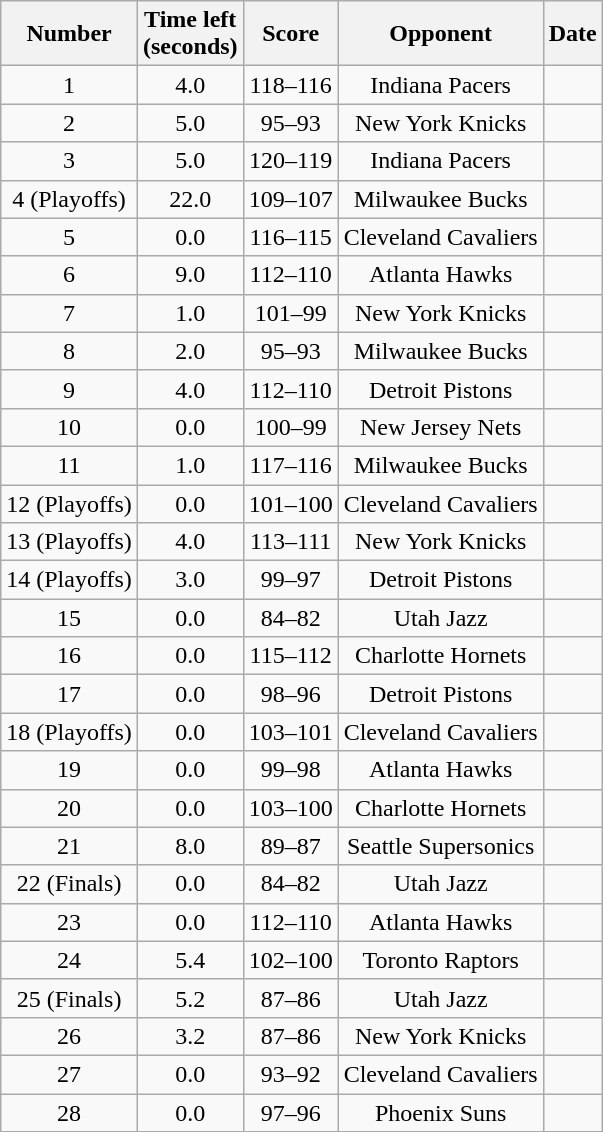<table class="wikitable sortable" style="text-align:center">
<tr>
<th>Number</th>
<th>Time left <br> (seconds)</th>
<th>Score</th>
<th>Opponent</th>
<th>Date</th>
</tr>
<tr>
<td>1</td>
<td>4.0</td>
<td>118–116</td>
<td>Indiana Pacers</td>
<td></td>
</tr>
<tr>
<td>2</td>
<td>5.0</td>
<td>95–93</td>
<td>New York Knicks</td>
<td></td>
</tr>
<tr>
<td>3</td>
<td>5.0</td>
<td>120–119</td>
<td>Indiana Pacers</td>
<td></td>
</tr>
<tr>
<td>4 (Playoffs)</td>
<td>22.0</td>
<td>109–107</td>
<td>Milwaukee Bucks</td>
<td></td>
</tr>
<tr>
<td>5</td>
<td>0.0</td>
<td>116–115</td>
<td>Cleveland Cavaliers</td>
<td></td>
</tr>
<tr>
<td>6</td>
<td>9.0</td>
<td>112–110</td>
<td>Atlanta Hawks</td>
<td></td>
</tr>
<tr>
<td>7</td>
<td>1.0</td>
<td>101–99</td>
<td>New York Knicks</td>
<td></td>
</tr>
<tr>
<td>8</td>
<td>2.0</td>
<td>95–93</td>
<td>Milwaukee Bucks</td>
<td></td>
</tr>
<tr>
<td>9</td>
<td>4.0</td>
<td>112–110</td>
<td>Detroit Pistons</td>
<td></td>
</tr>
<tr>
<td>10</td>
<td>0.0</td>
<td>100–99</td>
<td>New Jersey Nets</td>
<td></td>
</tr>
<tr>
<td>11</td>
<td>1.0</td>
<td>117–116</td>
<td>Milwaukee Bucks</td>
<td></td>
</tr>
<tr>
<td>12 (Playoffs)</td>
<td>0.0</td>
<td>101–100</td>
<td>Cleveland Cavaliers</td>
<td></td>
</tr>
<tr>
<td>13 (Playoffs)</td>
<td>4.0</td>
<td>113–111</td>
<td>New York Knicks</td>
<td></td>
</tr>
<tr>
<td>14 (Playoffs)</td>
<td>3.0</td>
<td>99–97</td>
<td>Detroit Pistons</td>
<td></td>
</tr>
<tr>
<td>15</td>
<td>0.0</td>
<td>84–82</td>
<td>Utah Jazz</td>
<td></td>
</tr>
<tr>
<td>16</td>
<td>0.0</td>
<td>115–112</td>
<td>Charlotte Hornets</td>
<td></td>
</tr>
<tr>
<td>17</td>
<td>0.0</td>
<td>98–96</td>
<td>Detroit Pistons</td>
<td></td>
</tr>
<tr>
<td>18 (Playoffs)</td>
<td>0.0</td>
<td>103–101</td>
<td>Cleveland Cavaliers</td>
<td></td>
</tr>
<tr>
<td>19</td>
<td>0.0</td>
<td>99–98</td>
<td>Atlanta Hawks</td>
<td></td>
</tr>
<tr>
<td>20</td>
<td>0.0</td>
<td>103–100</td>
<td>Charlotte Hornets</td>
<td></td>
</tr>
<tr>
<td>21</td>
<td>8.0</td>
<td>89–87</td>
<td>Seattle Supersonics</td>
<td></td>
</tr>
<tr>
<td>22 (Finals)</td>
<td>0.0</td>
<td>84–82</td>
<td>Utah Jazz</td>
<td></td>
</tr>
<tr>
<td>23</td>
<td>0.0</td>
<td>112–110</td>
<td>Atlanta Hawks</td>
<td></td>
</tr>
<tr>
<td>24</td>
<td>5.4</td>
<td>102–100</td>
<td>Toronto Raptors</td>
<td></td>
</tr>
<tr>
<td>25 (Finals)</td>
<td>5.2</td>
<td>87–86</td>
<td>Utah Jazz</td>
<td></td>
</tr>
<tr>
<td>26</td>
<td>3.2</td>
<td>87–86</td>
<td>New York Knicks</td>
<td></td>
</tr>
<tr>
<td>27</td>
<td>0.0</td>
<td>93–92</td>
<td>Cleveland Cavaliers</td>
<td></td>
</tr>
<tr>
<td>28</td>
<td>0.0</td>
<td>97–96</td>
<td>Phoenix Suns</td>
<td></td>
</tr>
</table>
